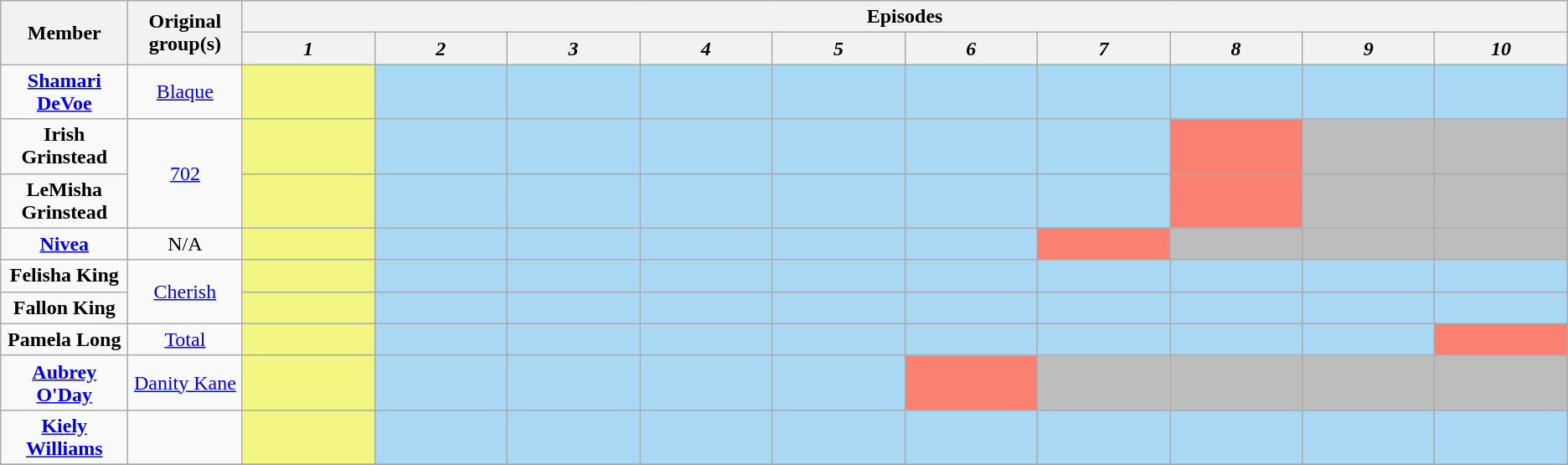<table class="wikitable sortable" style="text-align:center;">
<tr>
<th scope="col" rowspan="2" width="5%">Member</th>
<th scope="col" rowspan="2" width="5%">Original group(s)</th>
<th colspan="10" style="text-align:center;">Episodes</th>
</tr>
<tr>
<th style="text-align:center; width:6%;"><em>1</em></th>
<th style="text-align:center; width:6%;"><em>2</em></th>
<th style="text-align:center; width:6%;"><em>3</em></th>
<th style="text-align:center; width:6%;"><em>4</em></th>
<th style="text-align:center; width:6%;"><em>5</em></th>
<th style="text-align:center; width:6%;"><em>6</em></th>
<th style="text-align:center; width:6%;"><em>7</em></th>
<th style="text-align:center; width:6%;"><em>8</em></th>
<th style="text-align:center; width:6%;"><em>9</em></th>
<th style="text-align:center; width:6%;"><em>10</em></th>
</tr>
<tr>
<td scope="row"><strong><a href='#'>Shamari DeVoe</a></strong></td>
<td><a href='#'>Blaque</a></td>
<td style="background:#F3F781;"></td>
<td style="background:#A9D8F5;"></td>
<td style="background:#A9D8F5;"></td>
<td style="background:#A9D8F5;"></td>
<td style="background:#A9D8F5;"></td>
<td style="background:#A9D8F5;"></td>
<td style="background:#A9D8F5;"></td>
<td style="background:#A9D8F5;"></td>
<td style="background:#A9D8F5;"></td>
<td style="background:#A9D8F5;"></td>
</tr>
<tr>
<td scope="row"><strong>Irish Grinstead</strong></td>
<td rowspan="2"><a href='#'>702</a></td>
<td style="background:#F3F781;"></td>
<td style="background:#A9D8F5;"></td>
<td style="background:#A9D8F5;"></td>
<td style="background:#A9D8F5;"></td>
<td style="background:#A9D8F5;"></td>
<td style="background:#A9D8F5;"></td>
<td style="background:#A9D8F5;"></td>
<td style="background:#FA8072;"></td>
<td style="background:#BDBDBD;"></td>
<td style="background:#BDBDBD;"></td>
</tr>
<tr>
<td scope="row"><strong>LeMisha Grinstead</strong></td>
<td style="background:#F3F781;"></td>
<td style="background:#A9D8F5;"></td>
<td style="background:#A9D8F5;"></td>
<td style="background:#A9D8F5;"></td>
<td style="background:#A9D8F5;"></td>
<td style="background:#A9D8F5;"></td>
<td style="background:#A9D8F5;"></td>
<td style="background:#FA8072;"></td>
<td style="background:#BDBDBD;"></td>
<td style="background:#BDBDBD;"></td>
</tr>
<tr>
<td scope="row"><strong><a href='#'>Nivea</a></strong></td>
<td>N/A</td>
<td style="background:#F3F781;"></td>
<td style="background:#A9D8F5;"></td>
<td style="background:#A9D8F5;"></td>
<td style="background:#A9D8F5;"></td>
<td style="background:#A9D8F5;"></td>
<td style="background:#A9D8F5;"></td>
<td style="background:#FA8072;"></td>
<td style="background:#BDBDBD;"></td>
<td style="background:#BDBDBD;"></td>
<td style="background:#BDBDBD;"></td>
</tr>
<tr>
<td scope="row"><strong>Felisha King</strong></td>
<td rowspan="2"><a href='#'>Cherish</a></td>
<td style="background:#F3F781;"></td>
<td style="background:#A9D8F5;"></td>
<td style="background:#A9D8F5;"></td>
<td style="background:#A9D8F5;"></td>
<td style="background:#A9D8F5;"></td>
<td style="background:#A9D8F5;"></td>
<td style="background:#A9D8F5;"></td>
<td style="background:#A9D8F5;"></td>
<td style="background:#A9D8F5;"></td>
<td style="background:#A9D8F5;"></td>
</tr>
<tr>
<td scope="row"><strong>Fallon King</strong></td>
<td style="background:#F3F781;"></td>
<td style="background:#A9D8F5;"></td>
<td style="background:#A9D8F5;"></td>
<td style="background:#A9D8F5;"></td>
<td style="background:#A9D8F5;"></td>
<td style="background:#A9D8F5;"></td>
<td style="background:#A9D8F5;"></td>
<td style="background:#A9D8F5;"></td>
<td style="background:#A9D8F5;"></td>
<td style="background:#A9D8F5;"></td>
</tr>
<tr>
<td scope="row"><strong>Pamela Long</strong></td>
<td><a href='#'>Total</a></td>
<td style="background:#F3F781;"></td>
<td style="background:#A9D8F5;"></td>
<td style="background:#A9D8F5;"></td>
<td style="background:#A9D8F5;"></td>
<td style="background:#A9D8F5;"></td>
<td style="background:#A9D8F5;"></td>
<td style="background:#A9D8F5;"></td>
<td style="background:#A9D8F5;"></td>
<td style="background:#A9D8F5;"></td>
<td style="background:#FA8072;"></td>
</tr>
<tr>
<td scope="row"><strong><a href='#'>Aubrey O'Day</a></strong></td>
<td><a href='#'>Danity Kane</a></td>
<td style="background:#F3F781;"></td>
<td style="background:#A9D8F5;"></td>
<td style="background:#A9D8F5;"></td>
<td style="background:#A9D8F5;"></td>
<td style="background:#A9D8F5;"></td>
<td style="background:#FA8072;"></td>
<td style="background:#BDBDBD;"></td>
<td style="background:#BDBDBD;"></td>
<td style="background:#BDBDBD;"></td>
<td style="background:#BDBDBD;"></td>
</tr>
<tr>
<td scope="row"><strong><a href='#'>Kiely Williams</a></strong></td>
<td></td>
<td style="background:#F3F781;"></td>
<td style="background:#A9D8F5;"></td>
<td style="background:#A9D8F5;"></td>
<td style="background:#A9D8F5;"></td>
<td style="background:#A9D8F5;"></td>
<td style="background:#A9D8F5;"></td>
<td style="background:#A9D8F5;"></td>
<td style="background:#A9D8F5;"></td>
<td style="background:#A9D8F5;"></td>
<td style="background:#A9D8F5;"></td>
</tr>
<tr>
</tr>
</table>
